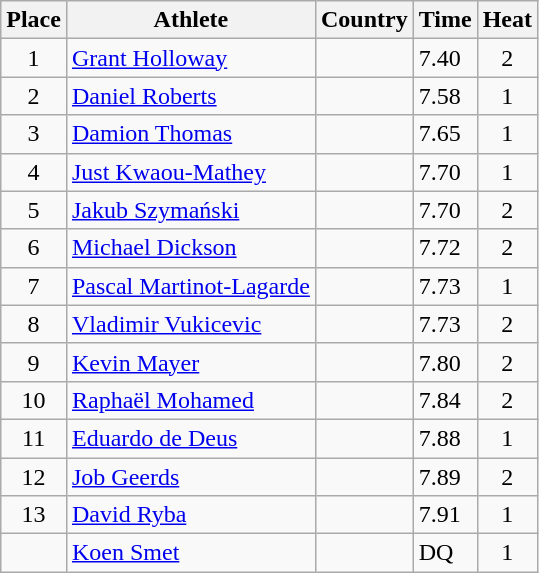<table class="wikitable">
<tr>
<th>Place</th>
<th>Athlete</th>
<th>Country</th>
<th>Time</th>
<th>Heat</th>
</tr>
<tr>
<td align=center>1</td>
<td><a href='#'>Grant Holloway</a></td>
<td></td>
<td>7.40</td>
<td align=center>2</td>
</tr>
<tr>
<td align=center>2</td>
<td><a href='#'>Daniel Roberts</a></td>
<td></td>
<td>7.58</td>
<td align=center>1</td>
</tr>
<tr>
<td align=center>3</td>
<td><a href='#'>Damion Thomas</a></td>
<td></td>
<td>7.65</td>
<td align=center>1</td>
</tr>
<tr>
<td align=center>4</td>
<td><a href='#'>Just Kwaou-Mathey</a></td>
<td></td>
<td>7.70</td>
<td align=center>1</td>
</tr>
<tr>
<td align=center>5</td>
<td><a href='#'>Jakub Szymański</a></td>
<td></td>
<td>7.70</td>
<td align=center>2</td>
</tr>
<tr>
<td align=center>6</td>
<td><a href='#'>Michael Dickson</a></td>
<td></td>
<td>7.72</td>
<td align=center>2</td>
</tr>
<tr>
<td align=center>7</td>
<td><a href='#'>Pascal Martinot-Lagarde</a></td>
<td></td>
<td>7.73</td>
<td align=center>1</td>
</tr>
<tr>
<td align=center>8</td>
<td><a href='#'>Vladimir Vukicevic</a></td>
<td></td>
<td>7.73</td>
<td align=center>2</td>
</tr>
<tr>
<td align=center>9</td>
<td><a href='#'>Kevin Mayer</a></td>
<td></td>
<td>7.80</td>
<td align=center>2</td>
</tr>
<tr>
<td align=center>10</td>
<td><a href='#'>Raphaël Mohamed</a></td>
<td></td>
<td>7.84</td>
<td align=center>2</td>
</tr>
<tr>
<td align=center>11</td>
<td><a href='#'>Eduardo de Deus</a></td>
<td></td>
<td>7.88</td>
<td align=center>1</td>
</tr>
<tr>
<td align=center>12</td>
<td><a href='#'>Job Geerds</a></td>
<td></td>
<td>7.89</td>
<td align=center>2</td>
</tr>
<tr>
<td align=center>13</td>
<td><a href='#'>David Ryba</a></td>
<td></td>
<td>7.91</td>
<td align=center>1</td>
</tr>
<tr>
<td align=center></td>
<td><a href='#'>Koen Smet</a></td>
<td></td>
<td>DQ</td>
<td align=center>1</td>
</tr>
</table>
